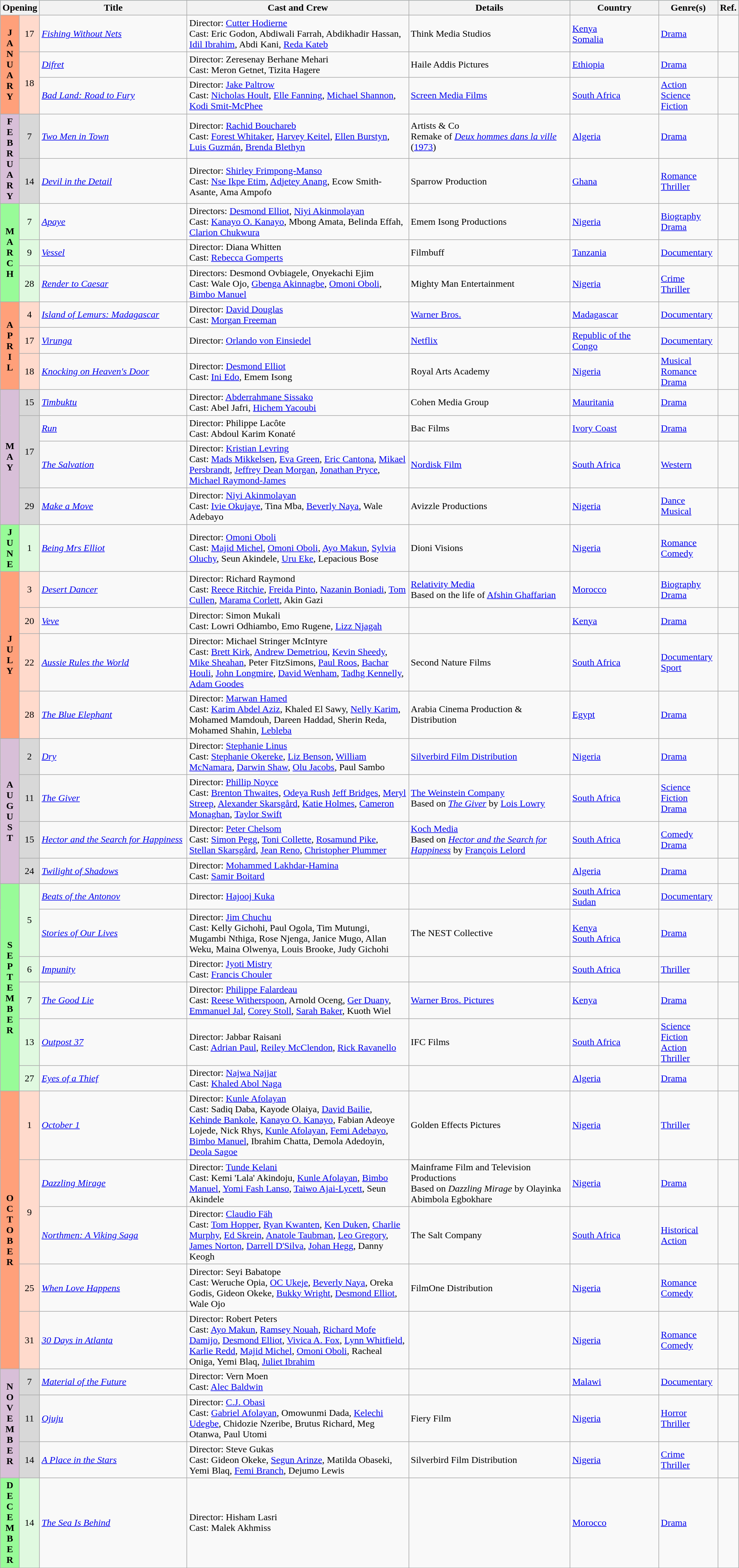<table class="wikitable">
<tr style="background:#b0e0e6; text-align:center;">
<th colspan="2">Opening</th>
<th style="width:20%;">Title</th>
<th style="width:30%;">Cast and Crew</th>
<th>Details</th>
<th style="width:12%;">Country</th>
<th style="width:8%;">Genre(s)</th>
<th style="width:2%;">Ref.</th>
</tr>
<tr>
<th rowspan="3" style="text-align:center; background:#ffa07a; textcolor:#000;">J<br>A<br>N<br>U<br>A<br>R<br>Y</th>
<td rowspan="1" style="text-align:center; background:#ffdacc;">17</td>
<td><em><a href='#'>Fishing Without Nets</a></em></td>
<td>Director: <a href='#'>Cutter Hodierne</a> <br> Cast: Eric Godon, Abdiwali Farrah, Abdikhadir Hassan, <a href='#'>Idil Ibrahim</a>, Abdi Kani, <a href='#'>Reda Kateb</a></td>
<td>Think Media Studios</td>
<td><a href='#'>Kenya</a><br><a href='#'>Somalia</a></td>
<td><a href='#'>Drama</a></td>
<td style="text-align:center"></td>
</tr>
<tr>
<td rowspan="2" style="text-align:center; background:#ffdacc;">18</td>
<td><em><a href='#'>Difret</a></em></td>
<td>Director: Zeresenay Berhane Mehari <br> Cast: Meron Getnet, Tizita Hagere</td>
<td>Haile Addis Pictures</td>
<td><a href='#'>Ethiopia</a></td>
<td><a href='#'>Drama</a></td>
<td style="text-align:center"></td>
</tr>
<tr>
<td><em><a href='#'>Bad Land: Road to Fury</a></em></td>
<td>Director: <a href='#'>Jake Paltrow</a> <br> Cast: <a href='#'>Nicholas Hoult</a>, <a href='#'>Elle Fanning</a>, <a href='#'>Michael Shannon</a>, <a href='#'>Kodi Smit-McPhee</a></td>
<td><a href='#'>Screen Media Films</a></td>
<td><a href='#'>South Africa</a></td>
<td><a href='#'>Action</a> <br> <a href='#'>Science Fiction</a></td>
<td style="text-align:center"></td>
</tr>
<tr>
<th rowspan="2" style="text-align:center; background:thistle; textcolor:#000;">F<br>E<br>B<br>R<br>U<br>A<br>R<br>Y</th>
<td rowspan="1" style="text-align:center; background:#d8d8d8;">7</td>
<td><em><a href='#'>Two Men in Town</a></em></td>
<td>Director: <a href='#'>Rachid Bouchareb</a> <br> Cast: <a href='#'>Forest Whitaker</a>, <a href='#'>Harvey Keitel</a>, <a href='#'>Ellen Burstyn</a>, <a href='#'>Luis Guzmán</a>, <a href='#'>Brenda Blethyn</a></td>
<td>Artists & Co <br> Remake of <em><a href='#'>Deux hommes dans la ville</a></em> (<a href='#'>1973</a>)</td>
<td><a href='#'>Algeria</a></td>
<td><a href='#'>Drama</a></td>
<td style="text-align:center"></td>
</tr>
<tr>
<td rowspan="1" style="text-align:center; background:#d8d8d8;">14</td>
<td><em><a href='#'>Devil in the Detail</a></em></td>
<td>Director: <a href='#'>Shirley Frimpong-Manso</a> <br> Cast: <a href='#'>Nse Ikpe Etim</a>, <a href='#'>Adjetey Anang</a>, Ecow Smith-Asante, Ama Ampofo</td>
<td>Sparrow Production</td>
<td><a href='#'>Ghana</a></td>
<td><a href='#'>Romance</a> <br> <a href='#'>Thriller</a></td>
<td style="text-align:center"></td>
</tr>
<tr>
<th rowspan="3" style="text-align:center; background:#98fb98; textcolor:#000;">M<br>A<br>R<br>C<br>H</th>
<td rowspan="1" style="text-align:center; background:#e0f9e0;">7</td>
<td><em><a href='#'>Apaye</a></em></td>
<td>Directors: <a href='#'>Desmond Elliot</a>, <a href='#'>Niyi Akinmolayan</a> <br> Cast: <a href='#'>Kanayo O. Kanayo</a>, Mbong Amata, Belinda Effah, <a href='#'>Clarion Chukwura</a></td>
<td>Emem Isong Productions</td>
<td><a href='#'>Nigeria</a></td>
<td><a href='#'>Biography</a> <br> <a href='#'>Drama</a></td>
<td style="text-align:center"></td>
</tr>
<tr>
<td rowspan="1" style="text-align:center; background:#e0f9e0;">9</td>
<td><em><a href='#'>Vessel</a></em></td>
<td>Director: Diana Whitten <br> Cast: <a href='#'>Rebecca Gomperts</a></td>
<td>Filmbuff</td>
<td><a href='#'>Tanzania</a></td>
<td><a href='#'>Documentary</a></td>
<td style="text-align:center"></td>
</tr>
<tr>
<td rowspan="1" style="text-align:center; background:#e0f9e0;">28</td>
<td><em><a href='#'>Render to Caesar</a></em></td>
<td>Directors: Desmond Ovbiagele, Onyekachi Ejim <br> Cast: Wale Ojo, <a href='#'>Gbenga Akinnagbe</a>, <a href='#'>Omoni Oboli</a>, <a href='#'>Bimbo Manuel</a></td>
<td>Mighty Man Entertainment</td>
<td><a href='#'>Nigeria</a></td>
<td><a href='#'>Crime</a> <br> <a href='#'>Thriller</a></td>
<td style="text-align:center"></td>
</tr>
<tr>
<th rowspan="3" style="text-align:center; background:#ffa07a; textcolor:#000;">A<br>P<br>R<br>I<br>L</th>
<td rowspan="1" style="text-align:center; background:#ffdacc;">4</td>
<td><em><a href='#'>Island of Lemurs: Madagascar</a></em></td>
<td>Director: <a href='#'>David Douglas</a> <br> Cast: <a href='#'>Morgan Freeman</a></td>
<td><a href='#'>Warner Bros.</a></td>
<td><a href='#'>Madagascar</a></td>
<td><a href='#'>Documentary</a></td>
<td style="text-align:center"></td>
</tr>
<tr>
<td rowspan="1" style="text-align:center; background:#ffdacc;">17</td>
<td><em><a href='#'>Virunga</a></em></td>
<td>Director: <a href='#'>Orlando von Einsiedel</a></td>
<td><a href='#'>Netflix</a></td>
<td><a href='#'>Republic of the Congo</a></td>
<td><a href='#'>Documentary</a></td>
<td style="text-align:center"></td>
</tr>
<tr>
<td rowspan="1" style="text-align:center; background:#ffdacc;">18</td>
<td><em><a href='#'>Knocking on Heaven's Door</a></em></td>
<td>Director: <a href='#'>Desmond Elliot</a> <br> Cast: <a href='#'>Ini Edo</a>, Emem Isong</td>
<td>Royal Arts Academy</td>
<td><a href='#'>Nigeria</a></td>
<td><a href='#'>Musical</a> <br> <a href='#'>Romance</a> <br> <a href='#'>Drama</a></td>
<td style="text-align:center"></td>
</tr>
<tr>
<th rowspan="4" style="text-align:center; background:thistle; textcolor:#000;">M<br>A<br>Y</th>
<td rowspan="1" style="text-align:center; background:#d8d8d8;">15</td>
<td><em><a href='#'>Timbuktu</a></em></td>
<td>Director: <a href='#'>Abderrahmane Sissako</a> <br> Cast: Abel Jafri, <a href='#'>Hichem Yacoubi</a></td>
<td>Cohen Media Group</td>
<td><a href='#'>Mauritania</a></td>
<td><a href='#'>Drama</a></td>
<td style="text-align:center"></td>
</tr>
<tr>
<td rowspan="2" style="text-align:center; background:#d8d8d8;">17</td>
<td><em><a href='#'>Run</a></em></td>
<td>Director: Philippe Lacôte <br> Cast: Abdoul Karim Konaté</td>
<td>Bac Films</td>
<td><a href='#'>Ivory Coast</a></td>
<td><a href='#'>Drama</a></td>
<td style="text-align:center"></td>
</tr>
<tr>
<td><em><a href='#'>The Salvation</a></em></td>
<td>Director: <a href='#'>Kristian Levring</a> <br> Cast: <a href='#'>Mads Mikkelsen</a>, <a href='#'>Eva Green</a>, <a href='#'>Eric Cantona</a>, <a href='#'>Mikael Persbrandt</a>, <a href='#'>Jeffrey Dean Morgan</a>, <a href='#'>Jonathan Pryce</a>, <a href='#'>Michael Raymond-James</a></td>
<td><a href='#'>Nordisk Film</a></td>
<td><a href='#'>South Africa</a></td>
<td><a href='#'>Western</a></td>
<td style="text-align:center"></td>
</tr>
<tr>
<td rowspan="1" style="text-align:center; background:#d8d8d8;">29</td>
<td><em><a href='#'>Make a Move</a></em></td>
<td>Director: <a href='#'>Niyi Akinmolayan</a> <br> Cast: <a href='#'>Ivie Okujaye</a>, Tina Mba, <a href='#'>Beverly Naya</a>, Wale Adebayo</td>
<td>Avizzle Productions</td>
<td><a href='#'>Nigeria</a></td>
<td><a href='#'>Dance</a> <br> <a href='#'>Musical</a></td>
<td style="text-align:center"></td>
</tr>
<tr>
<th rowspan="1" style="text-align:center; background:#98fb98; textcolor:#000;">J<br>U<br>N<br>E</th>
<td rowspan="1" style="text-align:center; background:#e0f9e0;">1</td>
<td><em><a href='#'>Being Mrs Elliot</a></em></td>
<td>Director: <a href='#'>Omoni Oboli</a> <br> Cast: <a href='#'>Majid Michel</a>, <a href='#'>Omoni Oboli</a>, <a href='#'>Ayo Makun</a>, <a href='#'>Sylvia Oluchy</a>, Seun Akindele, <a href='#'>Uru Eke</a>, Lepacious Bose</td>
<td>Dioni Visions</td>
<td><a href='#'>Nigeria</a></td>
<td><a href='#'>Romance</a> <br> <a href='#'>Comedy</a></td>
<td style="text-align:center"></td>
</tr>
<tr>
<th rowspan="4" style="text-align:center; background:#ffa07a; textcolor:#000;">J<br>U<br>L<br>Y</th>
<td rowspan="1" style="text-align:center; background:#ffdacc;">3</td>
<td><em><a href='#'>Desert Dancer</a></em></td>
<td>Director: Richard Raymond <br> Cast: <a href='#'>Reece Ritchie</a>, <a href='#'>Freida Pinto</a>, <a href='#'>Nazanin Boniadi</a>, <a href='#'>Tom Cullen</a>, <a href='#'>Marama Corlett</a>, Akin Gazi</td>
<td><a href='#'>Relativity Media</a> <br> Based on the life of <a href='#'>Afshin Ghaffarian</a></td>
<td><a href='#'>Morocco</a></td>
<td><a href='#'>Biography</a> <br> <a href='#'>Drama</a></td>
<td style="text-align:center"></td>
</tr>
<tr>
<td rowspan="1" style="text-align:center; background:#ffdacc;">20</td>
<td><em><a href='#'>Veve</a></em></td>
<td>Director: Simon Mukali <br> Cast: Lowri Odhiambo, Emo Rugene, <a href='#'>Lizz Njagah</a></td>
<td></td>
<td><a href='#'>Kenya</a></td>
<td><a href='#'>Drama</a></td>
<td style="text-align:center"></td>
</tr>
<tr>
<td rowspan="1" style="text-align:center; background:#ffdacc;">22</td>
<td><em><a href='#'>Aussie Rules the World</a></em></td>
<td>Director: Michael Stringer McIntyre <br> Cast: <a href='#'>Brett Kirk</a>, <a href='#'>Andrew Demetriou</a>, <a href='#'>Kevin Sheedy</a>, <a href='#'>Mike Sheahan</a>, Peter FitzSimons, <a href='#'>Paul Roos</a>, <a href='#'>Bachar Houli</a>, <a href='#'>John Longmire</a>, <a href='#'>David Wenham</a>, <a href='#'>Tadhg Kennelly</a>, <a href='#'>Adam Goodes</a></td>
<td>Second Nature Films</td>
<td><a href='#'>South Africa</a></td>
<td><a href='#'>Documentary</a> <br> <a href='#'>Sport</a></td>
<td style="text-align:center"></td>
</tr>
<tr>
<td rowspan="1" style="text-align:center; background:#ffdacc;">28</td>
<td><em><a href='#'>The Blue Elephant</a></em></td>
<td>Director: <a href='#'>Marwan Hamed</a> <br> Cast: <a href='#'>Karim Abdel Aziz</a>, Khaled El Sawy, <a href='#'>Nelly Karim</a>, Mohamed Mamdouh, Dareen Haddad, Sherin Reda, Mohamed Shahin, <a href='#'>Lebleba</a></td>
<td>Arabia Cinema Production & Distribution</td>
<td><a href='#'>Egypt</a></td>
<td><a href='#'>Drama</a></td>
<td style="text-align:center"></td>
</tr>
<tr>
<th rowspan="4" style="text-align:center; background:thistle; textcolor:#000;">A<br>U<br>G<br>U<br>S<br>T</th>
<td rowspan="1" style="text-align:center; background:#d8d8d8;">2</td>
<td><em><a href='#'>Dry</a></em></td>
<td>Director: <a href='#'>Stephanie Linus</a> <br> Cast: <a href='#'>Stephanie Okereke</a>, <a href='#'>Liz Benson</a>, <a href='#'>William McNamara</a>, <a href='#'>Darwin Shaw</a>, <a href='#'>Olu Jacobs</a>, Paul Sambo</td>
<td><a href='#'>Silverbird Film Distribution</a></td>
<td><a href='#'>Nigeria</a></td>
<td><a href='#'>Drama</a></td>
<td style="text-align:center"></td>
</tr>
<tr>
<td rowspan="1" style="text-align:center; background:#d8d8d8;">11</td>
<td><em><a href='#'>The Giver</a></em></td>
<td>Director: <a href='#'>Phillip Noyce</a> <br> Cast: <a href='#'>Brenton Thwaites</a>, <a href='#'>Odeya Rush</a> <a href='#'>Jeff Bridges</a>, <a href='#'>Meryl Streep</a>, <a href='#'>Alexander Skarsgård</a>, <a href='#'>Katie Holmes</a>, <a href='#'>Cameron Monaghan</a>, <a href='#'>Taylor Swift</a></td>
<td><a href='#'>The Weinstein Company</a> <br> Based on <em><a href='#'>The Giver</a></em> by <a href='#'>Lois Lowry</a></td>
<td><a href='#'>South Africa</a></td>
<td><a href='#'>Science Fiction</a> <br> <a href='#'>Drama</a></td>
<td style="text-align:center"></td>
</tr>
<tr>
<td rowspan="1" style="text-align:center; background:#d8d8d8;">15</td>
<td><em><a href='#'>Hector and the Search for Happiness</a></em></td>
<td>Director: <a href='#'>Peter Chelsom</a> <br> Cast: <a href='#'>Simon Pegg</a>, <a href='#'>Toni Collette</a>, <a href='#'>Rosamund Pike</a>, <a href='#'>Stellan Skarsgård</a>, <a href='#'>Jean Reno</a>, <a href='#'>Christopher Plummer</a></td>
<td><a href='#'>Koch Media</a> <br> Based on <em><a href='#'>Hector and the Search for Happiness</a></em> by <a href='#'>François Lelord</a></td>
<td><a href='#'>South Africa</a></td>
<td><a href='#'>Comedy</a> <br> <a href='#'>Drama</a></td>
<td style="text-align:center"></td>
</tr>
<tr>
<td rowspan="1" style="text-align:center; background:#d8d8d8;">24</td>
<td><em><a href='#'>Twilight of Shadows</a></em></td>
<td>Director: <a href='#'>Mohammed Lakhdar-Hamina</a> <br> Cast: <a href='#'>Samir Boitard</a></td>
<td></td>
<td><a href='#'>Algeria</a></td>
<td><a href='#'>Drama</a></td>
<td style="text-align:center"></td>
</tr>
<tr>
<th rowspan="6" style="text-align:center; background:#98fb98; textcolor:#000;">S<br>E<br>P<br>T<br>E<br>M<br>B<br>E<br>R</th>
<td rowspan="2" style="text-align:center; background:#e0f9e0;">5</td>
<td><em><a href='#'>Beats of the Antonov</a></em></td>
<td>Director: <a href='#'>Hajooj Kuka</a></td>
<td></td>
<td><a href='#'>South Africa</a><br><a href='#'>Sudan</a></td>
<td><a href='#'>Documentary</a></td>
<td style="text-align:center"></td>
</tr>
<tr>
<td><em><a href='#'>Stories of Our Lives</a></em></td>
<td>Director: <a href='#'>Jim Chuchu</a> <br> Cast: Kelly Gichohi, Paul Ogola, Tim Mutungi, Mugambi Nthiga, Rose Njenga, Janice Mugo, Allan Weku, Maina Olwenya, Louis Brooke, Judy Gichohi</td>
<td>The NEST Collective</td>
<td><a href='#'>Kenya</a><br><a href='#'>South Africa</a></td>
<td><a href='#'>Drama</a></td>
<td style="text-align:center"></td>
</tr>
<tr>
<td rowspan="1" style="text-align:center; background:#e0f9e0;">6</td>
<td><em><a href='#'>Impunity</a></em></td>
<td>Director: <a href='#'>Jyoti Mistry</a> <br> Cast: <a href='#'>Francis Chouler</a></td>
<td></td>
<td><a href='#'>South Africa</a></td>
<td><a href='#'>Thriller</a></td>
<td style="text-align:center"></td>
</tr>
<tr>
<td rowspan="1" style="text-align:center; background:#e0f9e0;">7</td>
<td><em><a href='#'>The Good Lie</a></em></td>
<td>Director: <a href='#'>Philippe Falardeau</a> <br> Cast: <a href='#'>Reese Witherspoon</a>, Arnold Oceng, <a href='#'>Ger Duany</a>, <a href='#'>Emmanuel Jal</a>, <a href='#'>Corey Stoll</a>, <a href='#'>Sarah Baker</a>, Kuoth Wiel</td>
<td><a href='#'>Warner Bros. Pictures</a></td>
<td><a href='#'>Kenya</a></td>
<td><a href='#'>Drama</a></td>
<td style="text-align:center"></td>
</tr>
<tr>
<td rowspan="1" style="text-align:center; background:#e0f9e0;">13</td>
<td><em><a href='#'>Outpost 37</a></em></td>
<td>Director: Jabbar Raisani <br> Cast: <a href='#'>Adrian Paul</a>, <a href='#'>Reiley McClendon</a>, <a href='#'>Rick Ravanello</a></td>
<td>IFC Films</td>
<td><a href='#'>South Africa</a></td>
<td><a href='#'>Science Fiction</a> <br> <a href='#'>Action</a> <br> <a href='#'>Thriller</a></td>
<td style="text-align:center"></td>
</tr>
<tr>
<td rowspan="1" style="text-align:center; background:#e0f9e0;">27</td>
<td><em><a href='#'>Eyes of a Thief</a></em></td>
<td>Director: <a href='#'>Najwa Najjar</a> <br> Cast: <a href='#'>Khaled Abol Naga</a></td>
<td></td>
<td><a href='#'>Algeria</a></td>
<td><a href='#'>Drama</a></td>
<td style="text-align:center"></td>
</tr>
<tr>
<th rowspan="5" style="text-align:center; background:#ffa07a; textcolor:#000;">O<br>C<br>T<br>O<br>B<br>E<br>R</th>
<td rowspan="1" style="text-align:center; background:#ffdacc;">1</td>
<td><em><a href='#'>October 1</a></em></td>
<td>Director: <a href='#'>Kunle Afolayan</a> <br> Cast: Sadiq Daba, Kayode Olaiya, <a href='#'>David Bailie</a>, <a href='#'>Kehinde Bankole</a>, <a href='#'>Kanayo O. Kanayo</a>, Fabian Adeoye Lojede, Nick Rhys, <a href='#'>Kunle Afolayan</a>, <a href='#'>Femi Adebayo</a>, <a href='#'>Bimbo Manuel</a>, Ibrahim Chatta, Demola Adedoyin, <a href='#'>Deola Sagoe</a></td>
<td>Golden Effects Pictures</td>
<td><a href='#'>Nigeria</a></td>
<td><a href='#'>Thriller</a></td>
<td style="text-align:center"></td>
</tr>
<tr>
<td rowspan="2" style="text-align:center; background:#ffdacc;">9</td>
<td><em><a href='#'>Dazzling Mirage</a></em></td>
<td>Director: <a href='#'>Tunde Kelani</a> <br> Cast: Kemi 'Lala' Akindoju, <a href='#'>Kunle Afolayan</a>, <a href='#'>Bimbo Manuel</a>, <a href='#'>Yomi Fash Lanso</a>, <a href='#'>Taiwo Ajai-Lycett</a>, Seun Akindele</td>
<td>Mainframe Film and Television Productions <br> Based on <em>Dazzling Mirage</em> by Olayinka Abimbola Egbokhare</td>
<td><a href='#'>Nigeria</a></td>
<td><a href='#'>Drama</a></td>
<td style="text-align:center"></td>
</tr>
<tr>
<td><em><a href='#'>Northmen: A Viking Saga</a></em></td>
<td>Director: <a href='#'>Claudio Fäh</a> <br> Cast: <a href='#'>Tom Hopper</a>, <a href='#'>Ryan Kwanten</a>, <a href='#'>Ken Duken</a>, <a href='#'>Charlie Murphy</a>, <a href='#'>Ed Skrein</a>, <a href='#'>Anatole Taubman</a>, <a href='#'>Leo Gregory</a>, <a href='#'>James Norton</a>, <a href='#'>Darrell D'Silva</a>, <a href='#'>Johan Hegg</a>, Danny Keogh</td>
<td>The Salt Company</td>
<td><a href='#'>South Africa</a></td>
<td><a href='#'>Historical</a> <br> <a href='#'>Action</a></td>
<td style="text-align:center"></td>
</tr>
<tr>
<td rowspan="1" style="text-align:center; background:#ffdacc;">25</td>
<td><em><a href='#'>When Love Happens</a></em></td>
<td>Director: Seyi Babatope <br> Cast: Weruche Opia, <a href='#'>OC Ukeje</a>, <a href='#'>Beverly Naya</a>, Oreka Godis, Gideon Okeke, <a href='#'>Bukky Wright</a>, <a href='#'>Desmond Elliot</a>, Wale Ojo</td>
<td>FilmOne Distribution</td>
<td><a href='#'>Nigeria</a></td>
<td><a href='#'>Romance</a> <br> <a href='#'>Comedy</a></td>
<td style="text-align:center"></td>
</tr>
<tr>
<td rowspan="1" style="text-align:center; background:#ffdacc;">31</td>
<td><em><a href='#'>30 Days in Atlanta</a></em></td>
<td>Director: Robert Peters <br> Cast: <a href='#'>Ayo Makun</a>, <a href='#'>Ramsey Nouah</a>, <a href='#'>Richard Mofe Damijo</a>, <a href='#'>Desmond Elliot</a>, <a href='#'>Vivica A. Fox</a>, <a href='#'>Lynn Whitfield</a>, <a href='#'>Karlie Redd</a>, <a href='#'>Majid Michel</a>, <a href='#'>Omoni Oboli</a>, Racheal Oniga, Yemi Blaq, <a href='#'>Juliet Ibrahim</a></td>
<td></td>
<td><a href='#'>Nigeria</a></td>
<td><a href='#'>Romance</a> <br> <a href='#'>Comedy</a></td>
<td style="text-align:center"></td>
</tr>
<tr>
<th rowspan="3" style="text-align:center; background:thistle; textcolor:#000;">N<br>O<br>V<br>E<br>M<br>B<br>E<br>R</th>
<td rowspan="1" style="text-align:center; background:#d8d8d8;">7</td>
<td><em><a href='#'>Material of the Future</a></em></td>
<td>Director: Vern Moen <br> Cast: <a href='#'>Alec Baldwin</a></td>
<td></td>
<td><a href='#'>Malawi</a></td>
<td><a href='#'>Documentary</a></td>
<td style="text-align:center"></td>
</tr>
<tr>
<td rowspan="1" style="text-align:center; background:#d8d8d8;">11</td>
<td><em><a href='#'>Ojuju</a></em></td>
<td>Director: <a href='#'>C.J. Obasi</a> <br> Cast: <a href='#'>Gabriel Afolayan</a>, Omowunmi Dada, <a href='#'>Kelechi Udegbe</a>, Chidozie Nzeribe, Brutus Richard, Meg Otanwa, Paul Utomi</td>
<td>Fiery Film</td>
<td><a href='#'>Nigeria</a></td>
<td><a href='#'>Horror</a> <br> <a href='#'>Thriller</a></td>
<td style="text-align:center"></td>
</tr>
<tr>
<td rowspan="1" style="text-align:center; background:#d8d8d8;">14</td>
<td><em><a href='#'>A Place in the Stars</a></em></td>
<td>Director: Steve Gukas <br> Cast: Gideon Okeke, <a href='#'>Segun Arinze</a>, Matilda Obaseki, Yemi Blaq, <a href='#'>Femi Branch</a>, Dejumo Lewis</td>
<td>Silverbird Film Distribution</td>
<td><a href='#'>Nigeria</a></td>
<td><a href='#'>Crime</a> <br> <a href='#'>Thriller</a></td>
<td style="text-align:center"></td>
</tr>
<tr>
<th rowspan="1" style="text-align:center; background:#98fb98; textcolor:#000;">D<br>E<br>C<br>E<br>M<br>B<br>E<br>R</th>
<td rowspan="1" style="text-align:center; background:#e0f9e0;">14</td>
<td><em><a href='#'>The Sea Is Behind</a></em></td>
<td>Director: Hisham Lasri <br> Cast: Malek Akhmiss</td>
<td></td>
<td><a href='#'>Morocco</a></td>
<td><a href='#'>Drama</a></td>
<td style="text-align:center"></td>
</tr>
<tr>
</tr>
</table>
